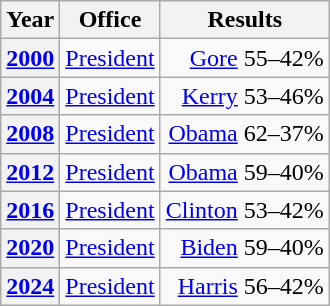<table class=wikitable>
<tr>
<th>Year</th>
<th>Office</th>
<th>Results</th>
</tr>
<tr>
<th><a href='#'>2000</a></th>
<td><a href='#'>President</a></td>
<td align="right" ><a href='#'>Gore</a> 55–42%</td>
</tr>
<tr>
<th><a href='#'>2004</a></th>
<td><a href='#'>President</a></td>
<td align="right" ><a href='#'>Kerry</a> 53–46%</td>
</tr>
<tr>
<th><a href='#'>2008</a></th>
<td><a href='#'>President</a></td>
<td align="right" ><a href='#'>Obama</a> 62–37%</td>
</tr>
<tr>
<th><a href='#'>2012</a></th>
<td><a href='#'>President</a></td>
<td align="right" ><a href='#'>Obama</a> 59–40%</td>
</tr>
<tr>
<th><a href='#'>2016</a></th>
<td><a href='#'>President</a></td>
<td align="right" ><a href='#'>Clinton</a> 53–42%</td>
</tr>
<tr>
<th><a href='#'>2020</a></th>
<td><a href='#'>President</a></td>
<td align="right" ><a href='#'>Biden</a> 59–40%</td>
</tr>
<tr>
<th><a href='#'>2024</a></th>
<td><a href='#'>President</a></td>
<td align="right" ><a href='#'>Harris</a> 56–42%</td>
</tr>
</table>
